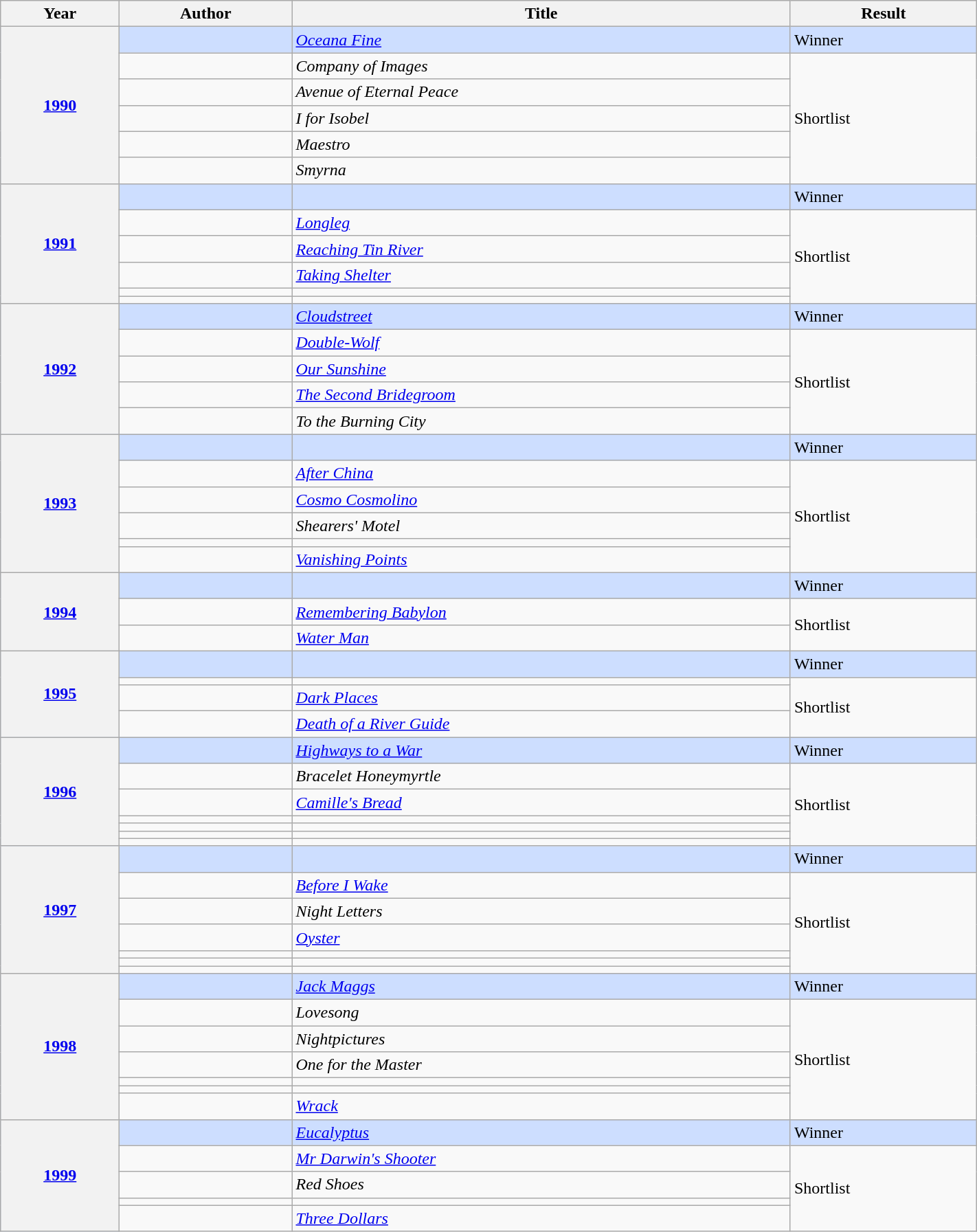<table class="wikitable" width="75%">
<tr>
<th>Year</th>
<th>Author</th>
<th>Title</th>
<th>Result</th>
</tr>
<tr style=background:#cddeff>
<th rowspan="6"><a href='#'>1990</a></th>
<td></td>
<td><em><a href='#'>Oceana Fine</a></em></td>
<td>Winner</td>
</tr>
<tr>
<td></td>
<td><em>Company of Images</em></td>
<td rowspan="5">Shortlist</td>
</tr>
<tr>
<td></td>
<td><em>Avenue of Eternal Peace</em></td>
</tr>
<tr>
<td></td>
<td><em>I for Isobel</em></td>
</tr>
<tr>
<td></td>
<td><em>Maestro</em></td>
</tr>
<tr>
<td></td>
<td><em>Smyrna</em></td>
</tr>
<tr style=background:#cddeff>
<th rowspan="6"><a href='#'>1991</a></th>
<td></td>
<td><em></em></td>
<td>Winner</td>
</tr>
<tr>
<td></td>
<td><em><a href='#'>Longleg</a></em></td>
<td rowspan="5">Shortlist</td>
</tr>
<tr>
<td></td>
<td><em><a href='#'>Reaching Tin River</a></em></td>
</tr>
<tr>
<td></td>
<td><em><a href='#'>Taking Shelter</a></em></td>
</tr>
<tr>
<td></td>
<td><em></em></td>
</tr>
<tr>
<td></td>
<td><em></em></td>
</tr>
<tr style=background:#cddeff>
<th rowspan="5"><a href='#'>1992</a></th>
<td></td>
<td><em><a href='#'>Cloudstreet</a></em></td>
<td>Winner</td>
</tr>
<tr>
<td></td>
<td><em><a href='#'>Double-Wolf</a></em></td>
<td rowspan="4">Shortlist</td>
</tr>
<tr>
<td></td>
<td><em><a href='#'>Our Sunshine</a></em></td>
</tr>
<tr>
<td></td>
<td><em><a href='#'>The Second Bridegroom</a></em></td>
</tr>
<tr>
<td></td>
<td><em>To the Burning City</em></td>
</tr>
<tr style=background:#cddeff>
<th rowspan="6"><a href='#'>1993</a></th>
<td></td>
<td><em></em></td>
<td>Winner</td>
</tr>
<tr>
<td></td>
<td><em><a href='#'>After China</a></em></td>
<td rowspan="5">Shortlist</td>
</tr>
<tr>
<td></td>
<td><em><a href='#'>Cosmo Cosmolino</a></em></td>
</tr>
<tr>
<td></td>
<td><em>Shearers' Motel</em></td>
</tr>
<tr>
<td></td>
<td><em></em></td>
</tr>
<tr>
<td></td>
<td><em><a href='#'>Vanishing Points</a></em></td>
</tr>
<tr style=background:#cddeff>
<th rowspan="3"><a href='#'>1994</a></th>
<td></td>
<td><em></em></td>
<td>Winner</td>
</tr>
<tr>
<td></td>
<td><em><a href='#'>Remembering Babylon</a></em></td>
<td rowspan="2">Shortlist</td>
</tr>
<tr>
<td></td>
<td><em><a href='#'>Water Man</a></em></td>
</tr>
<tr style=background:#cddeff>
<th rowspan="4"><a href='#'>1995</a></th>
<td></td>
<td><em></em></td>
<td>Winner</td>
</tr>
<tr>
<td></td>
<td><em></em></td>
<td rowspan="3">Shortlist</td>
</tr>
<tr>
<td></td>
<td><em><a href='#'>Dark Places</a></em></td>
</tr>
<tr>
<td></td>
<td><em><a href='#'>Death of a River Guide</a></em></td>
</tr>
<tr style=background:#cddeff>
<th rowspan="7"><a href='#'>1996</a></th>
<td></td>
<td><em><a href='#'>Highways to a War</a></em></td>
<td>Winner</td>
</tr>
<tr>
<td></td>
<td><em>Bracelet Honeymyrtle</em></td>
<td rowspan="6">Shortlist</td>
</tr>
<tr>
<td></td>
<td><em><a href='#'>Camille's Bread</a></em></td>
</tr>
<tr>
<td></td>
<td><em></em></td>
</tr>
<tr>
<td></td>
<td><em></em></td>
</tr>
<tr>
<td></td>
<td><em></em></td>
</tr>
<tr>
<td></td>
<td><em></em></td>
</tr>
<tr style=background:#cddeff>
<th rowspan="7"><a href='#'>1997</a></th>
<td></td>
<td><em></em></td>
<td>Winner</td>
</tr>
<tr>
<td></td>
<td><em><a href='#'>Before I Wake</a></em></td>
<td rowspan="6">Shortlist</td>
</tr>
<tr>
<td></td>
<td><em>Night Letters</em></td>
</tr>
<tr>
<td></td>
<td><em><a href='#'>Oyster</a></em></td>
</tr>
<tr>
<td></td>
<td><em></em></td>
</tr>
<tr>
<td></td>
<td><em></em></td>
</tr>
<tr>
<td></td>
<td><em></em></td>
</tr>
<tr style=background:#cddeff>
<th rowspan="7"><a href='#'>1998</a></th>
<td></td>
<td><em><a href='#'>Jack Maggs</a></em></td>
<td>Winner</td>
</tr>
<tr>
<td></td>
<td><em>Lovesong</em></td>
<td rowspan="6">Shortlist</td>
</tr>
<tr>
<td></td>
<td><em>Nightpictures</em></td>
</tr>
<tr>
<td></td>
<td><em>One for the Master</em></td>
</tr>
<tr>
<td></td>
<td><em></em></td>
</tr>
<tr>
<td></td>
<td><em></em></td>
</tr>
<tr>
<td></td>
<td><em><a href='#'>Wrack</a></em></td>
</tr>
<tr style=background:#cddeff>
<th rowspan="5"><a href='#'>1999</a></th>
<td></td>
<td><em><a href='#'>Eucalyptus</a></em></td>
<td>Winner</td>
</tr>
<tr>
<td></td>
<td><em><a href='#'>Mr Darwin's Shooter</a></em></td>
<td rowspan="4">Shortlist</td>
</tr>
<tr>
<td></td>
<td><em>Red Shoes</em></td>
</tr>
<tr>
<td></td>
<td><em></em></td>
</tr>
<tr>
<td></td>
<td><em><a href='#'>Three Dollars</a></em></td>
</tr>
</table>
